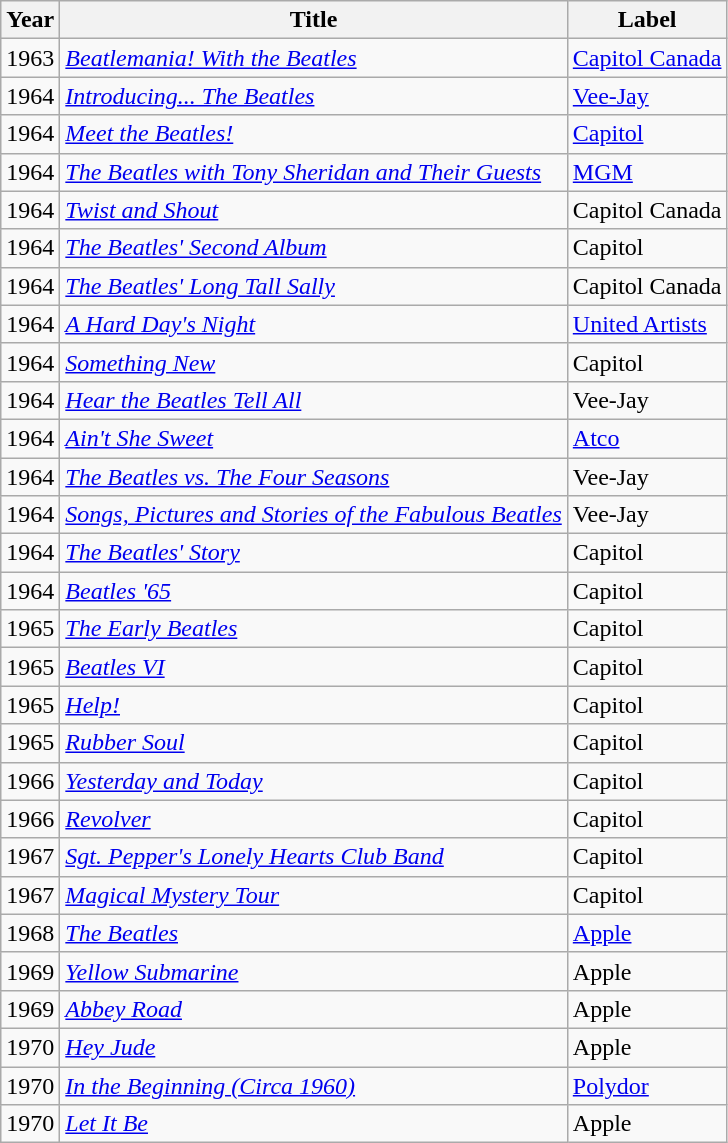<table class=wikitable>
<tr>
<th>Year</th>
<th>Title</th>
<th>Label</th>
</tr>
<tr>
<td>1963</td>
<td><em><a href='#'>Beatlemania! With the Beatles</a></em></td>
<td><a href='#'>Capitol Canada</a></td>
</tr>
<tr>
<td>1964</td>
<td><em><a href='#'>Introducing... The Beatles</a></em></td>
<td><a href='#'>Vee-Jay</a></td>
</tr>
<tr>
<td>1964</td>
<td><em><a href='#'>Meet the Beatles!</a></em></td>
<td><a href='#'>Capitol</a></td>
</tr>
<tr>
<td>1964</td>
<td><em><a href='#'>The Beatles with Tony Sheridan and Their Guests</a></em></td>
<td><a href='#'>MGM</a></td>
</tr>
<tr>
<td>1964</td>
<td><em><a href='#'>Twist and Shout</a></em></td>
<td>Capitol Canada</td>
</tr>
<tr>
<td>1964</td>
<td><em><a href='#'>The Beatles' Second Album</a></em></td>
<td>Capitol</td>
</tr>
<tr>
<td>1964</td>
<td><em><a href='#'>The Beatles' Long Tall Sally</a></em></td>
<td>Capitol Canada</td>
</tr>
<tr>
<td>1964</td>
<td><em><a href='#'>A Hard Day's Night</a></em></td>
<td><a href='#'>United Artists</a></td>
</tr>
<tr>
<td>1964</td>
<td><em><a href='#'>Something New</a></em></td>
<td>Capitol</td>
</tr>
<tr>
<td>1964</td>
<td><em><a href='#'>Hear the Beatles Tell All</a></em> </td>
<td>Vee-Jay</td>
</tr>
<tr>
<td>1964</td>
<td><em><a href='#'>Ain't She Sweet</a></em></td>
<td><a href='#'>Atco</a></td>
</tr>
<tr>
<td>1964</td>
<td><em><a href='#'>The Beatles vs. The Four Seasons</a></em></td>
<td>Vee-Jay</td>
</tr>
<tr>
<td>1964</td>
<td><em><a href='#'>Songs, Pictures and Stories of the Fabulous Beatles</a></em></td>
<td>Vee-Jay</td>
</tr>
<tr>
<td>1964</td>
<td><em><a href='#'>The Beatles' Story</a></em></td>
<td>Capitol</td>
</tr>
<tr>
<td>1964</td>
<td><em><a href='#'>Beatles '65</a></em></td>
<td>Capitol</td>
</tr>
<tr>
<td>1965</td>
<td><em><a href='#'>The Early Beatles</a></em></td>
<td>Capitol</td>
</tr>
<tr>
<td>1965</td>
<td><em><a href='#'>Beatles VI</a></em></td>
<td>Capitol</td>
</tr>
<tr>
<td>1965</td>
<td><em><a href='#'>Help!</a></em></td>
<td>Capitol</td>
</tr>
<tr>
<td>1965</td>
<td><em><a href='#'>Rubber Soul</a></em></td>
<td>Capitol</td>
</tr>
<tr>
<td>1966</td>
<td><em><a href='#'>Yesterday and Today</a></em></td>
<td>Capitol</td>
</tr>
<tr>
<td>1966</td>
<td><em><a href='#'>Revolver</a></em></td>
<td>Capitol</td>
</tr>
<tr>
<td>1967</td>
<td><em><a href='#'>Sgt. Pepper's Lonely Hearts Club Band</a></em></td>
<td>Capitol</td>
</tr>
<tr>
<td>1967</td>
<td><em><a href='#'>Magical Mystery Tour</a></em></td>
<td>Capitol</td>
</tr>
<tr>
<td>1968</td>
<td><em><a href='#'>The Beatles</a></em></td>
<td><a href='#'>Apple</a></td>
</tr>
<tr>
<td>1969</td>
<td><em><a href='#'>Yellow Submarine</a></em></td>
<td>Apple</td>
</tr>
<tr>
<td>1969</td>
<td><em><a href='#'>Abbey Road</a></em></td>
<td>Apple</td>
</tr>
<tr>
<td>1970</td>
<td><em><a href='#'>Hey Jude</a></em></td>
<td>Apple</td>
</tr>
<tr>
<td>1970</td>
<td><em><a href='#'>In the Beginning (Circa 1960)</a></em></td>
<td><a href='#'>Polydor</a></td>
</tr>
<tr>
<td>1970</td>
<td><em><a href='#'>Let It Be</a></em></td>
<td>Apple</td>
</tr>
</table>
